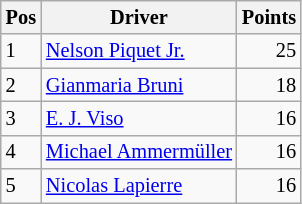<table class="wikitable" style="font-size: 85%;">
<tr>
<th>Pos</th>
<th>Driver</th>
<th>Points</th>
</tr>
<tr>
<td>1</td>
<td> <a href='#'>Nelson Piquet Jr.</a></td>
<td align="right">25</td>
</tr>
<tr>
<td>2</td>
<td> <a href='#'>Gianmaria Bruni</a></td>
<td align="right">18</td>
</tr>
<tr>
<td>3</td>
<td> <a href='#'>E. J. Viso</a></td>
<td align="right">16</td>
</tr>
<tr>
<td>4</td>
<td> <a href='#'>Michael Ammermüller</a></td>
<td align="right">16</td>
</tr>
<tr>
<td>5</td>
<td> <a href='#'>Nicolas Lapierre</a></td>
<td align="right">16</td>
</tr>
</table>
